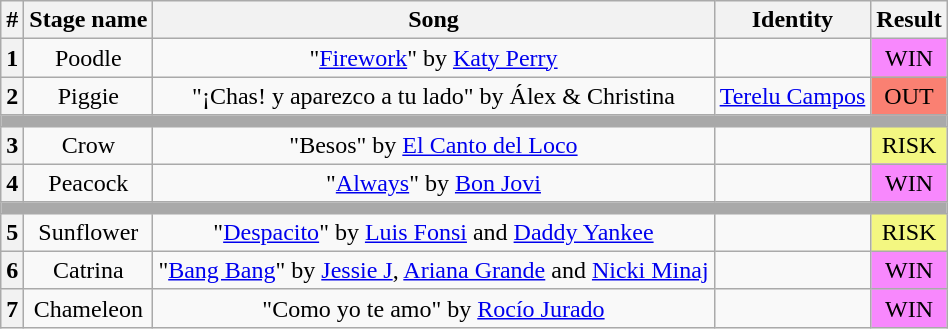<table class="wikitable plainrowheaders" style="text-align:center">
<tr>
<th>#</th>
<th>Stage name</th>
<th>Song</th>
<th>Identity</th>
<th>Result</th>
</tr>
<tr>
<th>1</th>
<td>Poodle</td>
<td>"<a href='#'>Firework</a>" by <a href='#'>Katy Perry</a></td>
<td></td>
<td bgcolor=#F888FD>WIN</td>
</tr>
<tr>
<th>2</th>
<td>Piggie</td>
<td>"¡Chas! y aparezco a tu lado" by Álex & Christina</td>
<td><a href='#'>Terelu Campos</a></td>
<td bgcolor=salmon>OUT</td>
</tr>
<tr>
<td colspan=5 style="background:darkgray"></td>
</tr>
<tr>
<th>3</th>
<td>Crow</td>
<td>"Besos" by <a href='#'>El Canto del Loco</a></td>
<td></td>
<td bgcolor=#F3F781>RISK</td>
</tr>
<tr>
<th>4</th>
<td>Peacock</td>
<td>"<a href='#'>Always</a>" by <a href='#'>Bon Jovi</a></td>
<td></td>
<td bgcolor=#F888FD>WIN</td>
</tr>
<tr>
<td colspan=5 style="background:darkgray"></td>
</tr>
<tr>
<th>5</th>
<td>Sunflower</td>
<td>"<a href='#'>Despacito</a>" by <a href='#'>Luis Fonsi</a> and <a href='#'>Daddy Yankee</a></td>
<td></td>
<td bgcolor=#F3F781>RISK</td>
</tr>
<tr>
<th>6</th>
<td>Catrina</td>
<td>"<a href='#'>Bang Bang</a>" by <a href='#'>Jessie J</a>, <a href='#'>Ariana Grande</a> and <a href='#'>Nicki Minaj</a></td>
<td></td>
<td bgcolor=#F888FD>WIN</td>
</tr>
<tr>
<th>7</th>
<td>Chameleon</td>
<td>"Como yo te amo" by <a href='#'>Rocío Jurado</a></td>
<td></td>
<td bgcolor=#F888FD>WIN</td>
</tr>
</table>
